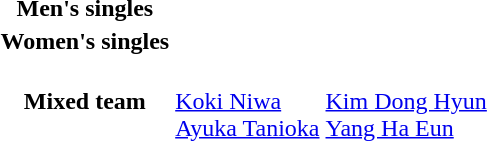<table>
<tr>
<th scope="row">Men's singles<br></th>
<td></td>
<td></td>
<td></td>
</tr>
<tr>
<th scope="row">Women's singles<br></th>
<td></td>
<td></td>
<td></td>
</tr>
<tr>
<th scope="row">Mixed team<br></th>
<td><br><a href='#'>Koki Niwa</a><br><a href='#'>Ayuka Tanioka</a></td>
<td><br><a href='#'>Kim Dong Hyun</a><br><a href='#'>Yang Ha Eun</a></td>
<td><br></td>
</tr>
</table>
